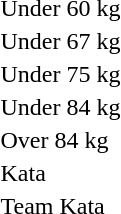<table>
<tr>
<td>Under 60 kg</td>
<td></td>
<td></td>
<td><br></td>
</tr>
<tr>
<td>Under 67 kg</td>
<td></td>
<td></td>
<td><br></td>
</tr>
<tr>
<td>Under 75 kg</td>
<td></td>
<td></td>
<td><br></td>
</tr>
<tr>
<td>Under 84 kg</td>
<td></td>
<td></td>
<td><br></td>
</tr>
<tr>
<td>Over 84 kg</td>
<td></td>
<td></td>
<td><br></td>
</tr>
<tr>
<td>Kata</td>
<td></td>
<td></td>
<td><br></td>
</tr>
<tr>
<td>Team Kata</td>
<td></td>
<td></td>
<td><br></td>
</tr>
<tr>
</tr>
</table>
